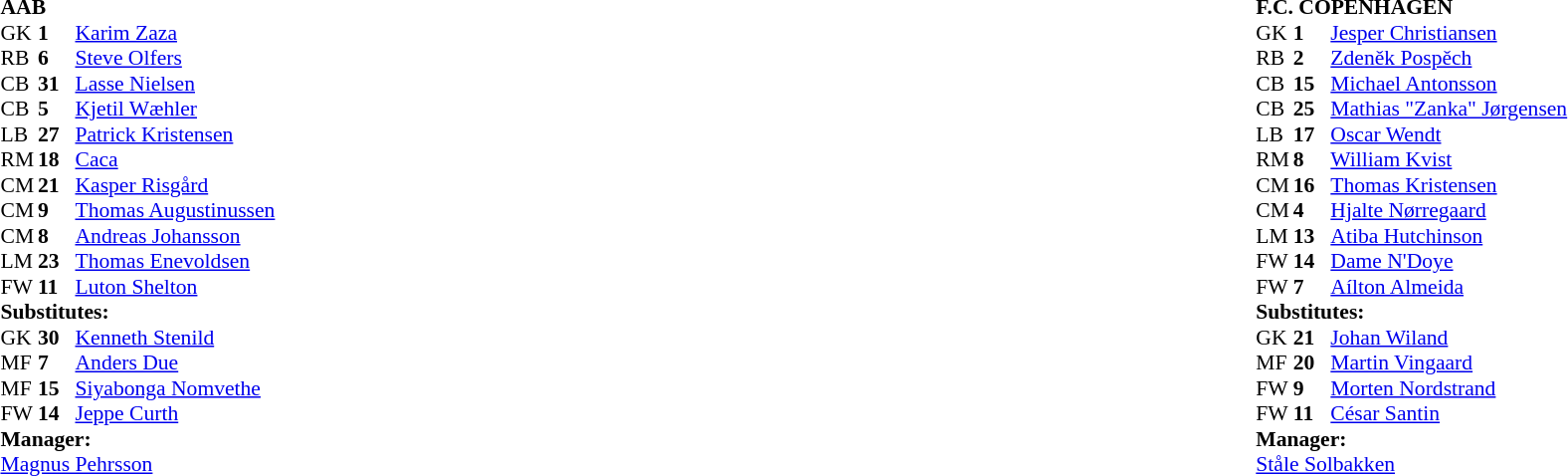<table style="width:100%;">
<tr>
<td valign="top" style="width:50%"><br><table style="font-size: 90%" cellspacing="0" cellpadding="0">
<tr>
<td colspan=4><strong>AAB</strong></td>
</tr>
<tr>
<th width="25"></th>
<th width="25"></th>
</tr>
<tr>
<td>GK</td>
<td><strong>1</strong></td>
<td> <a href='#'>Karim Zaza</a></td>
</tr>
<tr>
<td>RB</td>
<td><strong>6</strong></td>
<td> <a href='#'>Steve Olfers</a></td>
<td></td>
<td></td>
</tr>
<tr>
<td>CB</td>
<td><strong>31</strong></td>
<td> <a href='#'>Lasse Nielsen</a></td>
</tr>
<tr>
<td>CB</td>
<td><strong>5</strong></td>
<td> <a href='#'>Kjetil Wæhler</a></td>
</tr>
<tr>
<td>LB</td>
<td><strong>27</strong></td>
<td> <a href='#'>Patrick Kristensen</a></td>
<td></td>
</tr>
<tr>
<td>RM</td>
<td><strong>18</strong></td>
<td> <a href='#'>Caca</a></td>
</tr>
<tr>
<td>CM</td>
<td><strong>21</strong></td>
<td> <a href='#'>Kasper Risgård</a></td>
<td></td>
</tr>
<tr>
<td>CM</td>
<td><strong>9</strong></td>
<td> <a href='#'>Thomas Augustinussen</a></td>
<td></td>
</tr>
<tr>
<td>CM</td>
<td><strong>8</strong></td>
<td> <a href='#'>Andreas Johansson</a></td>
<td></td>
<td></td>
</tr>
<tr>
<td>LM</td>
<td><strong>23</strong></td>
<td> <a href='#'>Thomas Enevoldsen</a></td>
</tr>
<tr>
<td>FW</td>
<td><strong>11</strong></td>
<td> <a href='#'>Luton Shelton</a></td>
<td></td>
<td></td>
</tr>
<tr>
<td colspan=4><strong>Substitutes:</strong></td>
</tr>
<tr>
<td>GK</td>
<td><strong>30</strong></td>
<td> <a href='#'>Kenneth Stenild</a></td>
</tr>
<tr>
<td>MF</td>
<td><strong>7</strong></td>
<td> <a href='#'>Anders Due</a></td>
<td></td>
<td></td>
</tr>
<tr>
<td>MF</td>
<td><strong>15</strong></td>
<td> <a href='#'>Siyabonga Nomvethe</a></td>
<td></td>
<td></td>
</tr>
<tr>
<td>FW</td>
<td><strong>14</strong></td>
<td> <a href='#'>Jeppe Curth</a></td>
<td></td>
<td></td>
</tr>
<tr>
<td colspan=4><strong>Manager:</strong></td>
</tr>
<tr>
<td colspan="4"> <a href='#'>Magnus Pehrsson</a></td>
</tr>
</table>
</td>
<td valign="top"></td>
<td valign="top" style="width:50%"><br><table cellspacing="0" cellpadding="0" style="font-size:90%; margin:auto;">
<tr>
<td colspan=4><strong>F.C. COPENHAGEN</strong></td>
</tr>
<tr>
<th width=25></th>
<th width=25></th>
</tr>
<tr>
<td>GK</td>
<td><strong>1</strong></td>
<td> <a href='#'>Jesper Christiansen</a></td>
</tr>
<tr>
<td>RB</td>
<td><strong>2</strong></td>
<td> <a href='#'>Zdeněk Pospěch</a></td>
</tr>
<tr>
<td>CB</td>
<td><strong>15</strong></td>
<td> <a href='#'>Michael Antonsson</a></td>
</tr>
<tr>
<td>CB</td>
<td><strong>25</strong></td>
<td> <a href='#'>Mathias "Zanka" Jørgensen</a></td>
</tr>
<tr>
<td>LB</td>
<td><strong>17</strong></td>
<td> <a href='#'>Oscar Wendt</a></td>
</tr>
<tr>
<td>RM</td>
<td><strong>8</strong></td>
<td> <a href='#'>William Kvist</a></td>
</tr>
<tr>
<td>CM</td>
<td><strong>16</strong></td>
<td> <a href='#'>Thomas Kristensen</a></td>
</tr>
<tr>
<td>CM</td>
<td><strong>4</strong></td>
<td> <a href='#'>Hjalte Nørregaard</a></td>
</tr>
<tr>
<td>LM</td>
<td><strong>13</strong></td>
<td> <a href='#'>Atiba Hutchinson</a></td>
</tr>
<tr>
<td>FW</td>
<td><strong>14</strong></td>
<td> <a href='#'>Dame N'Doye</a></td>
<td></td>
<td></td>
</tr>
<tr>
<td>FW</td>
<td><strong>7</strong></td>
<td> <a href='#'>Aílton Almeida</a></td>
<td></td>
<td></td>
</tr>
<tr>
<td colspan=4><strong>Substitutes:</strong></td>
</tr>
<tr>
<td>GK</td>
<td><strong>21</strong></td>
<td> <a href='#'>Johan Wiland</a></td>
</tr>
<tr>
<td>MF</td>
<td><strong>20</strong></td>
<td> <a href='#'>Martin Vingaard</a></td>
</tr>
<tr>
<td>FW</td>
<td><strong>9</strong></td>
<td> <a href='#'>Morten Nordstrand</a></td>
<td></td>
<td></td>
</tr>
<tr>
<td>FW</td>
<td><strong>11</strong></td>
<td> <a href='#'>César Santin</a></td>
<td></td>
<td></td>
</tr>
<tr>
<td colspan=4><strong>Manager:</strong></td>
</tr>
<tr>
<td colspan="4"> <a href='#'>Ståle Solbakken</a></td>
</tr>
</table>
</td>
</tr>
</table>
